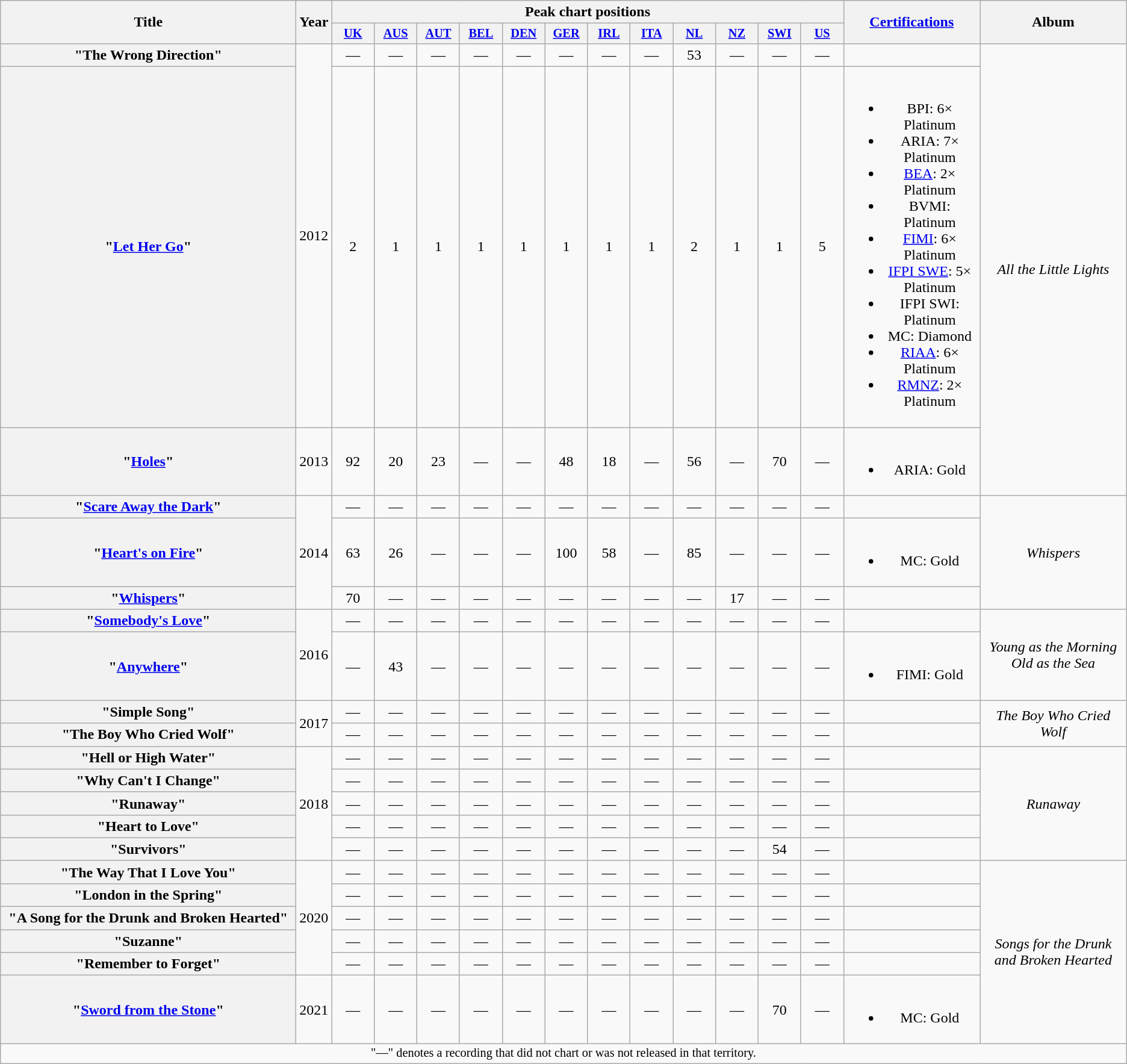<table class="wikitable plainrowheaders" style="text-align:center;">
<tr>
<th scope="col" rowspan="2" style="width:20em;">Title</th>
<th scope="col" rowspan="2" style="width:1em;">Year</th>
<th scope="col" colspan="12">Peak chart positions</th>
<th scope="col" rowspan="2"><a href='#'>Certifications</a></th>
<th scope="col" rowspan="2">Album</th>
</tr>
<tr>
<th scope="col" style="width:3em;font-size:85%;"><a href='#'>UK</a><br></th>
<th scope="col" style="width:3em;font-size:85%;"><a href='#'>AUS</a><br></th>
<th scope="col" style="width:3em;font-size:85%;"><a href='#'>AUT</a><br></th>
<th scope="col" style="width:3em;font-size:85%;"><a href='#'>BEL</a><br></th>
<th scope="col" style="width:3em;font-size:85%;"><a href='#'>DEN</a><br></th>
<th scope="col" style="width:3em;font-size:85%;"><a href='#'>GER</a><br></th>
<th scope="col" style="width:3em;font-size:85%;"><a href='#'>IRL</a><br></th>
<th scope="col" style="width:3em;font-size:85%;"><a href='#'>ITA</a><br></th>
<th scope="col" style="width:3em;font-size:85%;"><a href='#'>NL</a><br></th>
<th scope="col" style="width:3em;font-size:85%;"><a href='#'>NZ</a><br></th>
<th scope="col" style="width:3em;font-size:85%;"><a href='#'>SWI</a><br></th>
<th scope="col" style="width:3em;font-size:85%;"><a href='#'>US</a><br></th>
</tr>
<tr>
<th scope="row">"The Wrong Direction"</th>
<td rowspan="2">2012</td>
<td>—</td>
<td>—</td>
<td>—</td>
<td>—</td>
<td>—</td>
<td>—</td>
<td>—</td>
<td>—</td>
<td>53</td>
<td>—</td>
<td>—</td>
<td>—</td>
<td></td>
<td rowspan="3"><em>All the Little Lights</em></td>
</tr>
<tr>
<th scope="row">"<a href='#'>Let Her Go</a>"</th>
<td>2</td>
<td>1</td>
<td>1</td>
<td>1</td>
<td>1</td>
<td>1</td>
<td>1</td>
<td>1</td>
<td>2</td>
<td>1</td>
<td>1</td>
<td>5</td>
<td><br><ul><li>BPI: 6× Platinum</li><li>ARIA: 7× Platinum</li><li><a href='#'>BEA</a>: 2× Platinum</li><li>BVMI: Platinum</li><li><a href='#'>FIMI</a>: 6× Platinum</li><li><a href='#'>IFPI SWE</a>: 5× Platinum</li><li>IFPI SWI: Platinum</li><li>MC: Diamond</li><li><a href='#'>RIAA</a>: 6× Platinum</li><li><a href='#'>RMNZ</a>: 2× Platinum</li></ul></td>
</tr>
<tr>
<th scope="row">"<a href='#'>Holes</a>"</th>
<td>2013</td>
<td>92</td>
<td>20</td>
<td>23</td>
<td>—</td>
<td>—</td>
<td>48</td>
<td>18</td>
<td>—</td>
<td>56</td>
<td>—</td>
<td>70</td>
<td>—</td>
<td><br><ul><li>ARIA: Gold</li></ul></td>
</tr>
<tr>
<th scope="row">"<a href='#'>Scare Away the Dark</a>"</th>
<td rowspan="3">2014</td>
<td>—</td>
<td>—</td>
<td>—</td>
<td>—</td>
<td>—</td>
<td>—</td>
<td>—</td>
<td>—</td>
<td>—</td>
<td>—</td>
<td>—</td>
<td>—</td>
<td></td>
<td rowspan="3"><em>Whispers</em></td>
</tr>
<tr>
<th scope="row">"<a href='#'>Heart's on Fire</a>"</th>
<td>63</td>
<td>26</td>
<td>—</td>
<td>—</td>
<td>—</td>
<td>100</td>
<td>58</td>
<td>—</td>
<td>85</td>
<td>—</td>
<td>—</td>
<td>—</td>
<td><br><ul><li>MC: Gold</li></ul></td>
</tr>
<tr>
<th scope="row">"<a href='#'>Whispers</a>"</th>
<td>70</td>
<td>—</td>
<td>—</td>
<td>—</td>
<td>—</td>
<td>—</td>
<td>—</td>
<td>—</td>
<td>—</td>
<td>17</td>
<td>—</td>
<td>—</td>
<td></td>
</tr>
<tr>
<th scope="row">"<a href='#'>Somebody's Love</a>"</th>
<td rowspan="2">2016</td>
<td>—</td>
<td>—</td>
<td>—</td>
<td>—</td>
<td>—</td>
<td>—</td>
<td>—</td>
<td>—</td>
<td>—</td>
<td>—</td>
<td>—</td>
<td>—</td>
<td></td>
<td rowspan="2"><em>Young as the Morning Old as the Sea</em></td>
</tr>
<tr>
<th scope="row">"<a href='#'>Anywhere</a>"</th>
<td>—</td>
<td>43</td>
<td>—</td>
<td>—</td>
<td>—</td>
<td>—</td>
<td>—</td>
<td>—</td>
<td>—</td>
<td>—</td>
<td>—</td>
<td>—</td>
<td><br><ul><li>FIMI: Gold</li></ul></td>
</tr>
<tr>
<th scope="row">"Simple Song"</th>
<td rowspan="2">2017</td>
<td>—</td>
<td>—</td>
<td>—</td>
<td>—</td>
<td>—</td>
<td>—</td>
<td>—</td>
<td>—</td>
<td>—</td>
<td>—</td>
<td>—</td>
<td>—</td>
<td></td>
<td rowspan="2"><em>The Boy Who Cried Wolf</em></td>
</tr>
<tr>
<th scope="row">"The Boy Who Cried Wolf"</th>
<td>—</td>
<td>—</td>
<td>—</td>
<td>—</td>
<td>—</td>
<td>—</td>
<td>—</td>
<td>—</td>
<td>—</td>
<td>—</td>
<td>—</td>
<td>—</td>
<td></td>
</tr>
<tr>
<th scope="row">"Hell or High Water"</th>
<td rowspan="5">2018</td>
<td>—</td>
<td>—</td>
<td>—</td>
<td>—</td>
<td>—</td>
<td>—</td>
<td>—</td>
<td>—</td>
<td>—</td>
<td>—</td>
<td>—</td>
<td>—</td>
<td></td>
<td rowspan="5"><em>Runaway</em></td>
</tr>
<tr>
<th scope="row">"Why Can't I Change"</th>
<td>—</td>
<td>—</td>
<td>—</td>
<td>—</td>
<td>—</td>
<td>—</td>
<td>—</td>
<td>—</td>
<td>—</td>
<td>—</td>
<td>—</td>
<td>—</td>
<td></td>
</tr>
<tr>
<th scope="row">"Runaway"</th>
<td>—</td>
<td>—</td>
<td>—</td>
<td>—</td>
<td>—</td>
<td>—</td>
<td>—</td>
<td>—</td>
<td>—</td>
<td>—</td>
<td>—</td>
<td>—</td>
<td></td>
</tr>
<tr>
<th scope="row">"Heart to Love"</th>
<td>—</td>
<td>—</td>
<td>—</td>
<td>—</td>
<td>—</td>
<td>—</td>
<td>—</td>
<td>—</td>
<td>—</td>
<td>—</td>
<td>—</td>
<td>—</td>
<td></td>
</tr>
<tr>
<th scope="row">"Survivors"</th>
<td>—</td>
<td>—</td>
<td>—</td>
<td>—</td>
<td>—</td>
<td>—</td>
<td>—</td>
<td>—</td>
<td>—</td>
<td>—</td>
<td>54</td>
<td>—</td>
<td></td>
</tr>
<tr>
<th scope="row">"The Way That I Love You"</th>
<td rowspan="5">2020</td>
<td>—</td>
<td>—</td>
<td>—</td>
<td>—</td>
<td>—</td>
<td>—</td>
<td>—</td>
<td>—</td>
<td>—</td>
<td>—</td>
<td>—</td>
<td>—</td>
<td></td>
<td rowspan="6"><em>Songs for the Drunk and Broken Hearted</em></td>
</tr>
<tr>
<th scope="row">"London in the Spring"</th>
<td>—</td>
<td>—</td>
<td>—</td>
<td>—</td>
<td>—</td>
<td>—</td>
<td>—</td>
<td>—</td>
<td>—</td>
<td>—</td>
<td>—</td>
<td>—</td>
<td></td>
</tr>
<tr>
<th scope="row">"A Song for the Drunk and Broken Hearted"</th>
<td>—</td>
<td>—</td>
<td>—</td>
<td>—</td>
<td>—</td>
<td>—</td>
<td>—</td>
<td>—</td>
<td>—</td>
<td>—</td>
<td>—</td>
<td>—</td>
<td></td>
</tr>
<tr>
<th scope="row">"Suzanne"</th>
<td>—</td>
<td>—</td>
<td>—</td>
<td>—</td>
<td>—</td>
<td>—</td>
<td>—</td>
<td>—</td>
<td>—</td>
<td>—</td>
<td>—</td>
<td>—</td>
<td></td>
</tr>
<tr>
<th scope="row">"Remember to Forget"</th>
<td>—</td>
<td>—</td>
<td>—</td>
<td>—</td>
<td>—</td>
<td>—</td>
<td>—</td>
<td>—</td>
<td>—</td>
<td>—</td>
<td>—</td>
<td>—</td>
<td></td>
</tr>
<tr>
<th scope="row">"<a href='#'>Sword from the Stone</a>"</th>
<td>2021</td>
<td>—</td>
<td>—</td>
<td>—</td>
<td>—</td>
<td>—</td>
<td>—</td>
<td>—</td>
<td>—</td>
<td>—</td>
<td>—</td>
<td>70</td>
<td>—</td>
<td><br><ul><li>MC: Gold</li></ul></td>
</tr>
<tr>
<td colspan="16" style="font-size:85%">"—" denotes a recording that did not chart or was not released in that territory.</td>
</tr>
</table>
